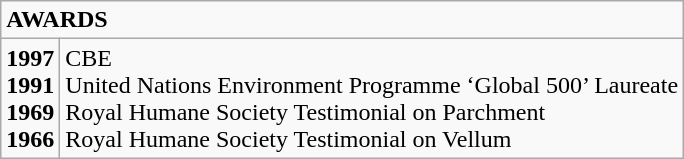<table class="wikitable">
<tr>
<td colspan="2"><strong>AWARDS</strong></td>
</tr>
<tr>
<td><strong>1997</strong><br><strong>1991</strong><br><strong>1969</strong><br><strong>1966</strong></td>
<td>CBE<br>United Nations Environment Programme ‘Global 500’  Laureate<br>Royal Humane Society Testimonial on Parchment<br>Royal Humane Society Testimonial on Vellum</td>
</tr>
</table>
